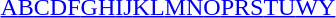<table id="toc" class="toc" summary="Class">
<tr>
<th></th>
</tr>
<tr>
<td style="text-align:center;"><a href='#'>A</a><a href='#'>B</a><a href='#'>C</a><a href='#'>D</a><a href='#'>F</a><a href='#'>G</a><a href='#'>H</a><a href='#'>I</a><a href='#'>J</a><a href='#'>K</a><a href='#'>L</a><a href='#'>M</a><a href='#'>N</a><a href='#'>O</a><a href='#'>P</a><a href='#'>R</a><a href='#'>S</a><a href='#'>T</a><a href='#'>U</a><a href='#'>W</a><a href='#'>Y</a></td>
</tr>
</table>
